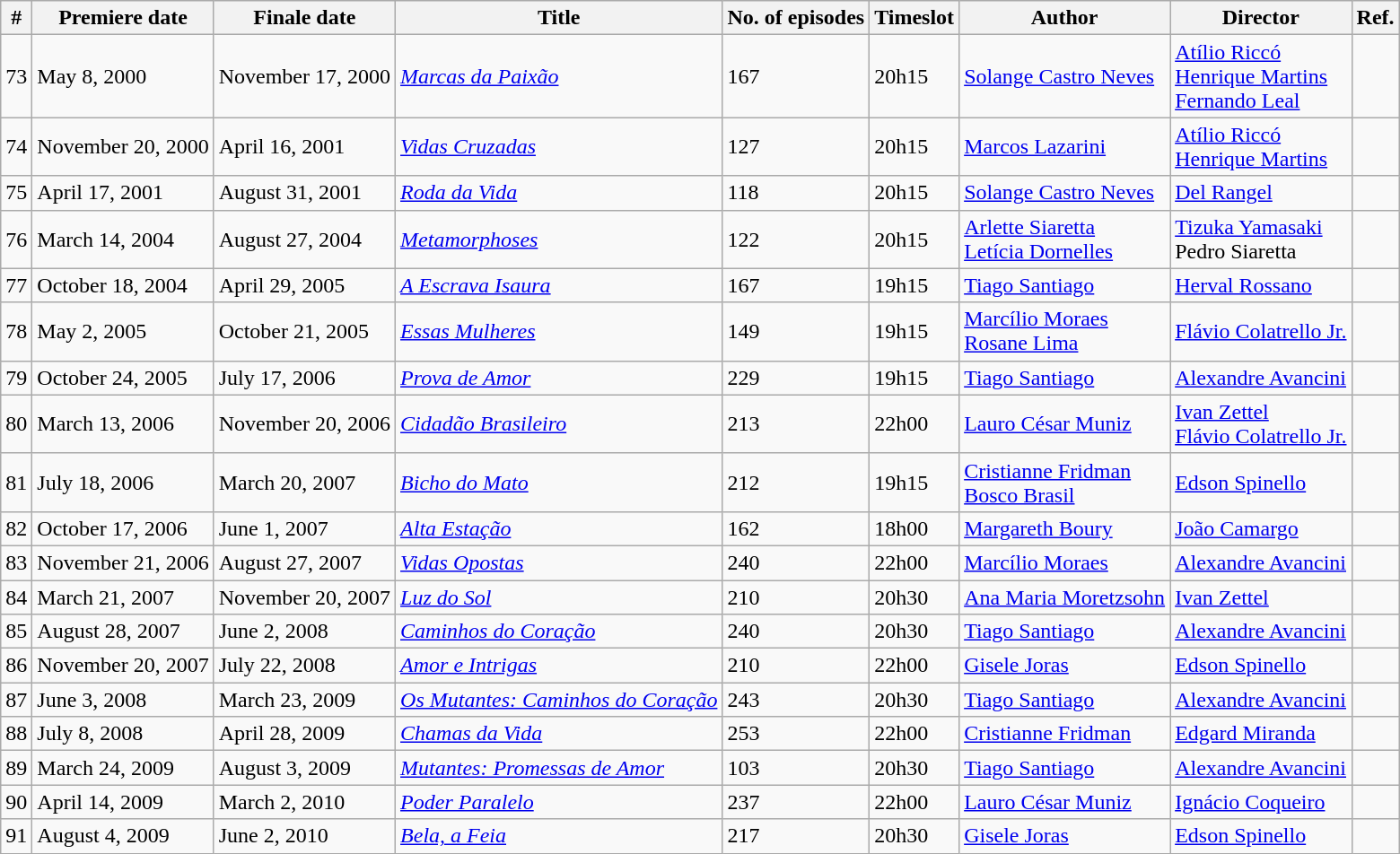<table class = "wikitable sortable">
<tr>
<th>#</th>
<th>Premiere date</th>
<th>Finale date</th>
<th>Title</th>
<th>No. of episodes</th>
<th>Timeslot</th>
<th>Author</th>
<th>Director</th>
<th>Ref.</th>
</tr>
<tr>
<td>73</td>
<td>May 8, 2000</td>
<td>November 17, 2000</td>
<td><em><a href='#'>Marcas da Paixão</a></em></td>
<td>167</td>
<td>20h15</td>
<td><a href='#'>Solange Castro Neves</a></td>
<td><a href='#'>Atílio Riccó</a><br><a href='#'>Henrique Martins</a><br><a href='#'>Fernando Leal</a></td>
<td></td>
</tr>
<tr>
<td>74</td>
<td>November 20, 2000</td>
<td>April 16, 2001</td>
<td><em><a href='#'>Vidas Cruzadas</a></em></td>
<td>127</td>
<td>20h15</td>
<td><a href='#'>Marcos Lazarini</a></td>
<td><a href='#'>Atílio Riccó</a><br><a href='#'>Henrique Martins</a></td>
<td></td>
</tr>
<tr>
<td>75</td>
<td>April 17, 2001</td>
<td>August 31, 2001</td>
<td><em><a href='#'>Roda da Vida</a></em></td>
<td>118</td>
<td>20h15</td>
<td><a href='#'>Solange Castro Neves</a></td>
<td><a href='#'>Del Rangel</a></td>
<td></td>
</tr>
<tr>
<td>76</td>
<td>March 14, 2004</td>
<td>August 27, 2004</td>
<td><em><a href='#'>Metamorphoses</a></em></td>
<td>122</td>
<td>20h15</td>
<td><a href='#'>Arlette Siaretta</a><br><a href='#'>Letícia Dornelles</a></td>
<td><a href='#'>Tizuka Yamasaki</a><br>Pedro Siaretta</td>
<td></td>
</tr>
<tr>
<td>77</td>
<td>October 18, 2004</td>
<td>April 29, 2005</td>
<td><em><a href='#'>A Escrava Isaura</a></em></td>
<td>167</td>
<td>19h15</td>
<td><a href='#'>Tiago Santiago</a></td>
<td><a href='#'>Herval Rossano</a></td>
<td></td>
</tr>
<tr>
<td>78</td>
<td>May 2, 2005</td>
<td>October 21, 2005</td>
<td><em><a href='#'>Essas Mulheres</a></em></td>
<td>149</td>
<td>19h15</td>
<td><a href='#'>Marcílio Moraes</a><br><a href='#'>Rosane Lima</a></td>
<td><a href='#'>Flávio Colatrello Jr.</a></td>
<td></td>
</tr>
<tr>
<td>79</td>
<td>October 24, 2005</td>
<td>July 17, 2006</td>
<td><em><a href='#'>Prova de Amor</a></em></td>
<td>229</td>
<td>19h15</td>
<td><a href='#'>Tiago Santiago</a></td>
<td><a href='#'>Alexandre Avancini</a></td>
<td></td>
</tr>
<tr>
<td>80</td>
<td>March 13, 2006</td>
<td>November 20, 2006</td>
<td><em><a href='#'>Cidadão Brasileiro</a></em></td>
<td>213</td>
<td>22h00</td>
<td><a href='#'>Lauro César Muniz</a></td>
<td><a href='#'>Ivan Zettel</a><br><a href='#'>Flávio Colatrello Jr.</a></td>
<td></td>
</tr>
<tr>
<td>81</td>
<td>July 18, 2006</td>
<td>March 20, 2007</td>
<td><em><a href='#'>Bicho do Mato</a></em></td>
<td>212</td>
<td>19h15</td>
<td><a href='#'>Cristianne Fridman</a><br><a href='#'>Bosco Brasil</a></td>
<td><a href='#'>Edson Spinello</a></td>
<td></td>
</tr>
<tr>
<td>82</td>
<td>October 17, 2006</td>
<td>June 1, 2007</td>
<td><em><a href='#'>Alta Estação</a></em></td>
<td>162</td>
<td>18h00</td>
<td><a href='#'>Margareth Boury</a></td>
<td><a href='#'>João Camargo</a></td>
<td></td>
</tr>
<tr>
<td>83</td>
<td>November 21, 2006</td>
<td>August 27, 2007</td>
<td><em><a href='#'>Vidas Opostas</a></em></td>
<td>240</td>
<td>22h00</td>
<td><a href='#'>Marcílio Moraes</a></td>
<td><a href='#'>Alexandre Avancini</a></td>
<td></td>
</tr>
<tr>
<td>84</td>
<td>March 21, 2007</td>
<td>November 20, 2007</td>
<td><em><a href='#'>Luz do Sol</a></em></td>
<td>210</td>
<td>20h30</td>
<td><a href='#'>Ana Maria Moretzsohn</a></td>
<td><a href='#'>Ivan Zettel</a></td>
<td></td>
</tr>
<tr>
<td>85</td>
<td>August 28, 2007</td>
<td>June 2, 2008</td>
<td><em><a href='#'>Caminhos do Coração</a></em></td>
<td>240</td>
<td>20h30</td>
<td><a href='#'>Tiago Santiago</a></td>
<td><a href='#'>Alexandre Avancini</a></td>
<td></td>
</tr>
<tr>
<td>86</td>
<td>November 20, 2007</td>
<td>July 22, 2008</td>
<td><em><a href='#'>Amor e Intrigas</a></em></td>
<td>210</td>
<td>22h00</td>
<td><a href='#'>Gisele Joras</a></td>
<td><a href='#'>Edson Spinello</a></td>
<td></td>
</tr>
<tr>
<td>87</td>
<td>June 3, 2008</td>
<td>March 23, 2009</td>
<td><em><a href='#'>Os Mutantes: Caminhos do Coração</a></em></td>
<td>243</td>
<td>20h30</td>
<td><a href='#'>Tiago Santiago</a></td>
<td><a href='#'>Alexandre Avancini</a></td>
<td></td>
</tr>
<tr>
<td>88</td>
<td>July 8, 2008</td>
<td>April 28, 2009</td>
<td><em><a href='#'>Chamas da Vida</a></em></td>
<td>253</td>
<td>22h00</td>
<td><a href='#'>Cristianne Fridman</a></td>
<td><a href='#'>Edgard Miranda</a></td>
<td></td>
</tr>
<tr>
<td>89</td>
<td>March 24, 2009</td>
<td>August 3, 2009</td>
<td><em><a href='#'>Mutantes: Promessas de Amor</a></em></td>
<td>103</td>
<td>20h30</td>
<td><a href='#'>Tiago Santiago</a></td>
<td><a href='#'>Alexandre Avancini</a></td>
<td></td>
</tr>
<tr>
<td>90</td>
<td>April 14, 2009</td>
<td>March 2, 2010</td>
<td><em><a href='#'>Poder Paralelo</a></em></td>
<td>237</td>
<td>22h00</td>
<td><a href='#'>Lauro César Muniz</a></td>
<td><a href='#'>Ignácio Coqueiro</a></td>
<td></td>
</tr>
<tr>
<td>91</td>
<td>August 4, 2009</td>
<td>June 2, 2010</td>
<td><em><a href='#'>Bela, a Feia</a></em></td>
<td>217</td>
<td>20h30</td>
<td><a href='#'>Gisele Joras</a></td>
<td><a href='#'>Edson Spinello</a></td>
<td></td>
</tr>
</table>
